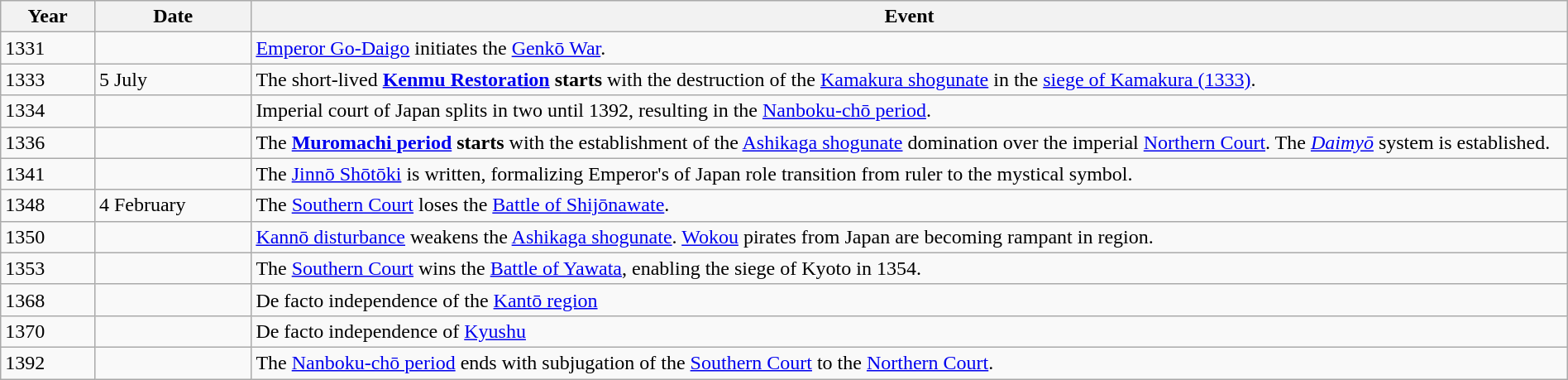<table class="wikitable" width="100%">
<tr>
<th style="width:6%">Year</th>
<th style="width:10%">Date</th>
<th>Event</th>
</tr>
<tr>
<td>1331</td>
<td></td>
<td><a href='#'>Emperor Go-Daigo</a> initiates the <a href='#'>Genkō War</a>.</td>
</tr>
<tr>
<td>1333</td>
<td>5 July</td>
<td>The short-lived <strong><a href='#'>Kenmu Restoration</a> starts</strong> with the destruction of the <a href='#'>Kamakura shogunate</a> in the <a href='#'>siege of Kamakura (1333)</a>.</td>
</tr>
<tr>
<td>1334</td>
<td></td>
<td>Imperial court of Japan splits in two until 1392, resulting in the <a href='#'>Nanboku-chō period</a>.</td>
</tr>
<tr>
<td>1336</td>
<td></td>
<td>The <strong><a href='#'>Muromachi period</a> starts</strong> with the establishment of the <a href='#'>Ashikaga shogunate</a> domination over the imperial <a href='#'>Northern Court</a>. The <em><a href='#'>Daimyō</a></em> system is established.</td>
</tr>
<tr>
<td>1341</td>
<td></td>
<td>The <a href='#'>Jinnō Shōtōki</a> is written, formalizing Emperor's of Japan role transition from ruler to the mystical symbol.</td>
</tr>
<tr>
<td>1348</td>
<td>4 February</td>
<td>The <a href='#'>Southern Court</a> loses the <a href='#'>Battle of Shijōnawate</a>.</td>
</tr>
<tr>
<td>1350</td>
<td></td>
<td><a href='#'>Kannō disturbance</a> weakens the <a href='#'>Ashikaga shogunate</a>. <a href='#'>Wokou</a> pirates from Japan are becoming rampant in region.</td>
</tr>
<tr>
<td>1353</td>
<td></td>
<td>The <a href='#'>Southern Court</a> wins the <a href='#'>Battle of Yawata</a>, enabling the siege of Kyoto in 1354.</td>
</tr>
<tr>
<td>1368</td>
<td></td>
<td>De facto independence of the <a href='#'>Kantō region</a></td>
</tr>
<tr>
<td>1370</td>
<td></td>
<td>De facto independence of <a href='#'>Kyushu</a></td>
</tr>
<tr>
<td>1392</td>
<td></td>
<td>The <a href='#'>Nanboku-chō period</a> ends with subjugation of the <a href='#'>Southern Court</a> to the <a href='#'>Northern Court</a>.</td>
</tr>
</table>
